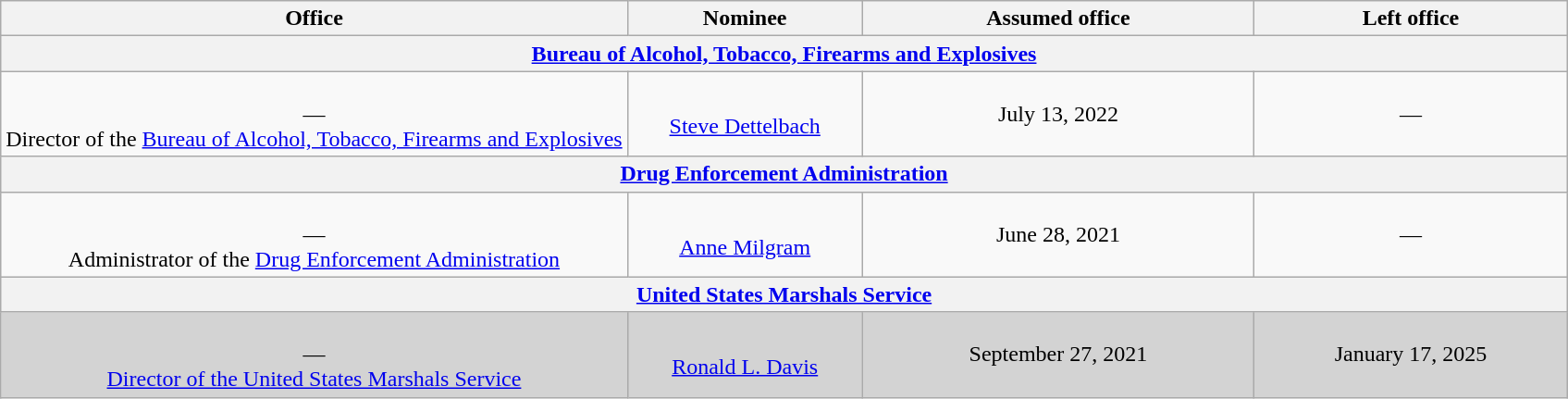<table class="wikitable sortable" style="text-align:center">
<tr>
<th style="width:40%;">Office</th>
<th style="width:15%;">Nominee</th>
<th style="width:25%;" data-sort-type="date">Assumed office</th>
<th style="width:20%;" data-sort-type="date">Left office</th>
</tr>
<tr>
<th colspan=4><a href='#'>Bureau of Alcohol, Tobacco, Firearms and Explosives</a></th>
</tr>
<tr>
<td><br>—<br>Director of the <a href='#'>Bureau of Alcohol, Tobacco, Firearms and Explosives</a></td>
<td><br><a href='#'>Steve Dettelbach</a></td>
<td>July 13, 2022<br></td>
<td>—</td>
</tr>
<tr>
<th colspan=4><a href='#'>Drug Enforcement Administration</a></th>
</tr>
<tr>
<td><br>—<br> Administrator of the <a href='#'>Drug Enforcement Administration</a></td>
<td><br><a href='#'>Anne Milgram</a></td>
<td>June 28, 2021<br></td>
<td>—</td>
</tr>
<tr>
<th colspan=4><a href='#'>United States Marshals Service</a></th>
</tr>
<tr style="background:lightgrey;">
<td><br>—<br><a href='#'>Director of the United States Marshals Service</a></td>
<td><br><a href='#'>Ronald L. Davis</a></td>
<td>September 27, 2021<br></td>
<td>January 17, 2025</td>
</tr>
</table>
